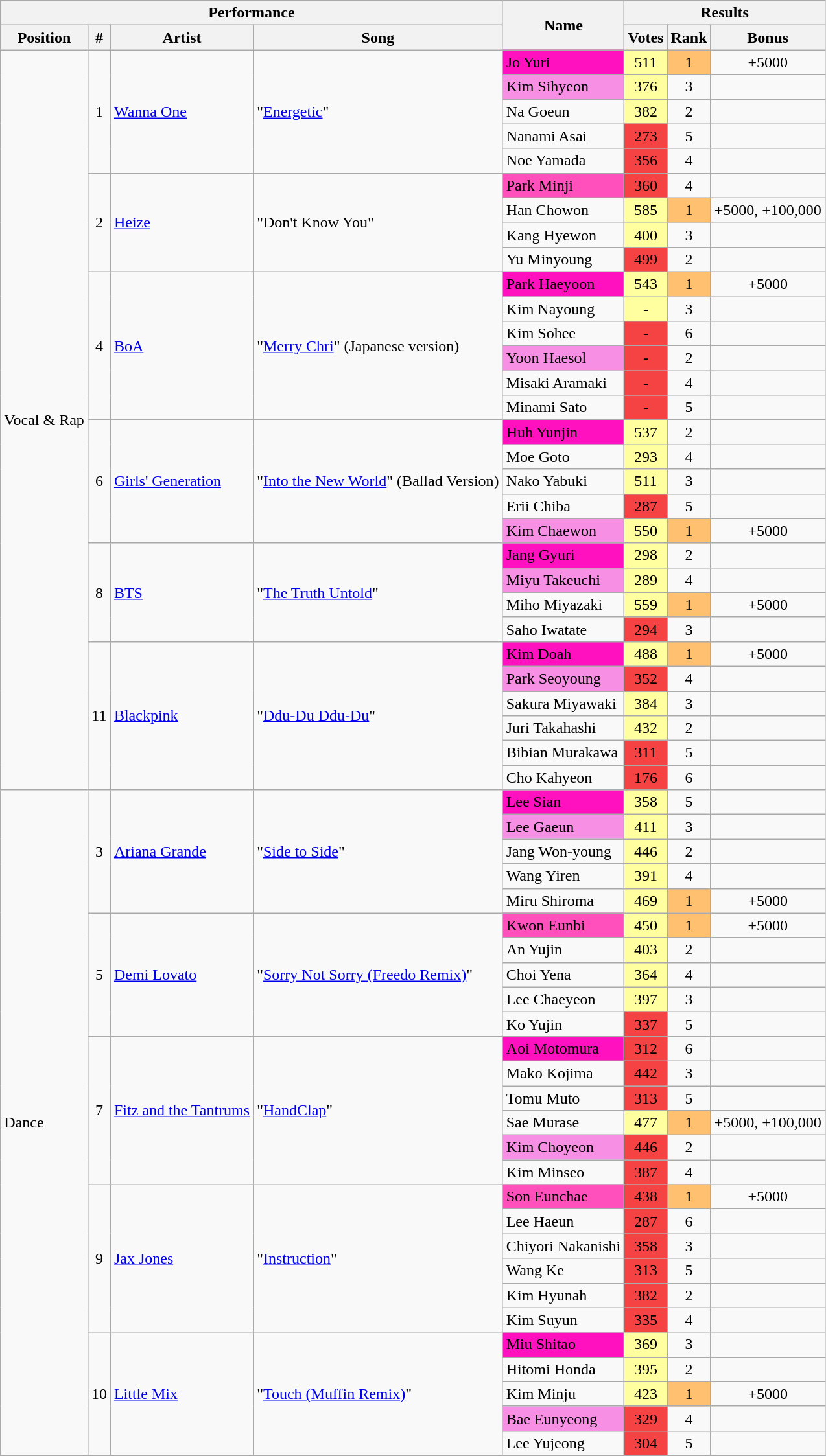<table class="wikitable sortable" style="text-align:center;">
<tr>
<th colspan=4>Performance</th>
<th rowspan=2>Name</th>
<th colspan=6>Results</th>
</tr>
<tr>
<th>Position</th>
<th>#</th>
<th class=unsortable>Artist</th>
<th class=unsortable>Song</th>
<th>Votes</th>
<th>Rank</th>
<th>Bonus</th>
</tr>
<tr>
<td rowspan=30 align=left>Vocal & Rap</td>
<td rowspan=5>1</td>
<td rowspan=5 align=left><a href='#'>Wanna One</a></td>
<td rowspan=5 align=left>"<a href='#'>Energetic</a>"</td>
<td align=left style=background:#FF11BF;>Jo Yuri</td>
<td style="background:#FFFF9F">511</td>
<td style=background:#FFC06F;>1</td>
<td>+5000</td>
</tr>
<tr>
<td align=left style=background:#F790E4;>Kim Sihyeon</td>
<td style="background:#FFFF9F">376</td>
<td>3</td>
<td> </td>
</tr>
<tr>
<td align=left>Na Goeun</td>
<td style="background:#FFFF9F">382</td>
<td>2</td>
<td> </td>
</tr>
<tr>
<td align=left>Nanami Asai</td>
<td style="background:#F54242">273</td>
<td>5</td>
<td> </td>
</tr>
<tr>
<td align=left>Noe Yamada</td>
<td style="background:#F54242">356</td>
<td>4</td>
<td> </td>
</tr>
<tr>
<td rowspan=4>2</td>
<td rowspan=4 align=left><a href='#'>Heize</a></td>
<td rowspan=4 align=left>"Don't Know You"</td>
<td align=left style=background:#FF50BC;>Park Minji</td>
<td style="background:#F54242">360</td>
<td>4</td>
<td> </td>
</tr>
<tr>
<td align=left>Han Chowon</td>
<td style="background:#FFFF9F">585</td>
<td style=background:#FFC06F;>1</td>
<td>+5000, +100,000</td>
</tr>
<tr>
<td align=left>Kang Hyewon</td>
<td style="background:#FFFF9F">400</td>
<td>3</td>
<td> </td>
</tr>
<tr>
<td align=left>Yu Minyoung</td>
<td style="background:#F54242">499</td>
<td>2</td>
<td> </td>
</tr>
<tr>
<td rowspan=6>4</td>
<td rowspan=6 align=left><a href='#'>BoA</a></td>
<td rowspan=6 align=left>"<a href='#'>Merry Chri</a>" (Japanese version)</td>
<td align=left style=background:#FF11BF;>Park Haeyoon</td>
<td style="background:#FFFF9F">543</td>
<td style=background:#FFC06F;>1</td>
<td>+5000</td>
</tr>
<tr>
<td align=left>Kim Nayoung</td>
<td style="background:#FFFF9F">-</td>
<td>3</td>
<td> </td>
</tr>
<tr>
<td align=left>Kim Sohee</td>
<td style="background:#F54242">-</td>
<td>6</td>
<td> </td>
</tr>
<tr>
<td align=left style=background:#F790E4;>Yoon Haesol</td>
<td style="background:#F54242">-</td>
<td>2</td>
<td> </td>
</tr>
<tr>
<td align=left>Misaki Aramaki</td>
<td style="background:#F54242">-</td>
<td>4</td>
<td> </td>
</tr>
<tr>
<td align=left>Minami Sato</td>
<td style="background:#F54242">-</td>
<td>5</td>
<td> </td>
</tr>
<tr>
<td rowspan=5>6</td>
<td rowspan=5 align=left><a href='#'>Girls' Generation</a></td>
<td rowspan=5 align=left>"<a href='#'>Into the New World</a>" (Ballad Version)</td>
<td align=left style=background:#FF11BF;>Huh Yunjin</td>
<td style="background:#FFFF9F">537</td>
<td>2</td>
<td> </td>
</tr>
<tr>
<td align=left>Moe Goto</td>
<td style="background:#FFFF9F">293</td>
<td>4</td>
<td> </td>
</tr>
<tr>
<td align=left>Nako Yabuki</td>
<td style="background:#FFFF9F">511</td>
<td>3</td>
<td> </td>
</tr>
<tr>
<td align=left>Erii Chiba</td>
<td style="background:#F54242">287</td>
<td>5</td>
<td> </td>
</tr>
<tr>
<td align=left style=background:#F790E4;>Kim Chaewon</td>
<td style="background:#FFFF9F">550</td>
<td style=background:#FFC06F;>1</td>
<td>+5000</td>
</tr>
<tr>
<td rowspan=4>8</td>
<td rowspan=4 align=left><a href='#'>BTS</a></td>
<td rowspan=4 align=left>"<a href='#'>The Truth Untold</a>"</td>
<td align=left style=background:#FF11BF;>Jang Gyuri</td>
<td style="background:#FFFF9F">298</td>
<td>2</td>
<td> </td>
</tr>
<tr>
<td align=left style=background:#F790E4;>Miyu Takeuchi</td>
<td style="background:#FFFF9F">289</td>
<td>4</td>
<td> </td>
</tr>
<tr>
<td align=left>Miho Miyazaki</td>
<td style="background:#FFFF9F">559</td>
<td style=background:#FFC06F;>1</td>
<td>+5000</td>
</tr>
<tr>
<td align=left>Saho Iwatate</td>
<td style="background:#F54242">294</td>
<td>3</td>
<td> </td>
</tr>
<tr>
<td rowspan=6>11</td>
<td rowspan=6 align=left><a href='#'>Blackpink</a></td>
<td rowspan=6 align=left>"<a href='#'>Ddu-Du Ddu-Du</a>"</td>
<td align=left style=background:#FF11BF;>Kim Doah</td>
<td style="background:#FFFF9F">488</td>
<td style=background:#FFC06F;>1</td>
<td>+5000</td>
</tr>
<tr>
<td align=left style=background:#F790E4;>Park Seoyoung</td>
<td style="background:#F54242">352</td>
<td>4</td>
<td> </td>
</tr>
<tr>
<td align=left>Sakura Miyawaki</td>
<td style="background:#FFFF9F">384</td>
<td>3</td>
<td> </td>
</tr>
<tr>
<td align=left>Juri Takahashi</td>
<td style="background:#FFFF9F">432</td>
<td>2</td>
<td> </td>
</tr>
<tr>
<td align=left>Bibian Murakawa</td>
<td style="background:#F54242">311</td>
<td>5</td>
<td> </td>
</tr>
<tr>
<td align=left>Cho Kahyeon</td>
<td style="background:#F54242">176</td>
<td>6</td>
<td> </td>
</tr>
<tr>
<td rowspan=27 align=left>Dance</td>
<td rowspan=5>3</td>
<td rowspan=5 align=left><a href='#'>Ariana Grande</a></td>
<td rowspan=5 align=left>"<a href='#'>Side to Side</a>"</td>
<td align=left style=background:#FF11BF;>Lee Sian</td>
<td style="background:#FFFF9F">358</td>
<td>5</td>
<td> </td>
</tr>
<tr>
<td align=left style=background:#F790E4;>Lee Gaeun</td>
<td style="background:#FFFF9F">411</td>
<td>3</td>
<td> </td>
</tr>
<tr>
<td align=left>Jang Won-young</td>
<td style="background:#FFFF9F">446</td>
<td>2</td>
<td> </td>
</tr>
<tr>
<td align=left>Wang Yiren</td>
<td style="background:#FFFF9F">391</td>
<td>4</td>
<td> </td>
</tr>
<tr>
<td align=left>Miru Shiroma</td>
<td style="background:#FFFF9F">469</td>
<td style=background:#FFC06F;>1</td>
<td>+5000</td>
</tr>
<tr>
<td rowspan=5>5</td>
<td rowspan=5 align=left><a href='#'>Demi Lovato</a></td>
<td rowspan=5 align=left>"<a href='#'>Sorry Not Sorry (Freedo Remix)</a>"</td>
<td align=left style=background:#FF50BC;>Kwon Eunbi</td>
<td style="background:#FFFF9F">450</td>
<td style=background:#FFC06F;>1</td>
<td>+5000</td>
</tr>
<tr>
<td align=left>An Yujin</td>
<td style="background:#FFFF9F">403</td>
<td>2</td>
<td> </td>
</tr>
<tr>
<td align=left>Choi Yena</td>
<td style="background:#FFFF9F">364</td>
<td>4</td>
<td> </td>
</tr>
<tr>
<td align=left>Lee Chaeyeon</td>
<td style="background:#FFFF9F">397</td>
<td>3</td>
<td> </td>
</tr>
<tr>
<td align=left>Ko Yujin</td>
<td style="background:#F54242">337</td>
<td>5</td>
<td> </td>
</tr>
<tr>
<td rowspan=6>7</td>
<td rowspan=6 align=left><a href='#'>Fitz and the Tantrums</a></td>
<td rowspan=6 align=left>"<a href='#'>HandClap</a>"</td>
<td align=left style=background:#FF11BF;>Aoi Motomura</td>
<td style="background:#F54242">312</td>
<td>6</td>
<td> </td>
</tr>
<tr>
<td align=left>Mako Kojima</td>
<td style="background:#F54242">442</td>
<td>3</td>
<td> </td>
</tr>
<tr>
<td align=left>Tomu Muto</td>
<td style="background:#F54242">313</td>
<td>5</td>
<td> </td>
</tr>
<tr>
<td align=left>Sae Murase</td>
<td style="background:#FFFF9F">477</td>
<td style=background:#FFC06F;>1</td>
<td>+5000, +100,000</td>
</tr>
<tr>
<td align=left style=background:#F790E4;>Kim Choyeon</td>
<td style="background:#F54242">446</td>
<td>2</td>
<td> </td>
</tr>
<tr>
<td align=left>Kim Minseo</td>
<td style="background:#F54242">387</td>
<td>4</td>
<td> </td>
</tr>
<tr>
<td rowspan=6>9</td>
<td rowspan=6 align=left><a href='#'>Jax Jones</a></td>
<td rowspan=6 align=left>"<a href='#'>Instruction</a>"</td>
<td align=left style=background:#FF50BC;>Son Eunchae</td>
<td style="background:#F54242">438</td>
<td style=background:#FFC06F;>1</td>
<td>+5000</td>
</tr>
<tr>
<td align=left>Lee Haeun</td>
<td style="background:#F54242">287</td>
<td>6</td>
<td> </td>
</tr>
<tr>
<td align=left>Chiyori Nakanishi</td>
<td style="background:#F54242">358</td>
<td>3</td>
<td> </td>
</tr>
<tr>
<td align=left>Wang Ke</td>
<td style="background:#F54242">313</td>
<td>5</td>
<td> </td>
</tr>
<tr>
<td align=left>Kim Hyunah</td>
<td style="background:#F54242">382</td>
<td>2</td>
<td> </td>
</tr>
<tr>
<td align=left>Kim Suyun</td>
<td style="background:#F54242">335</td>
<td>4</td>
<td> </td>
</tr>
<tr>
<td rowspan=5>10</td>
<td rowspan=5 align=left><a href='#'>Little Mix</a></td>
<td rowspan=5 align=left>"<a href='#'>Touch (Muffin Remix)</a>"</td>
<td align=left style=background:#FF11BF;>Miu Shitao</td>
<td style="background:#FFFF9F">369</td>
<td>3</td>
<td> </td>
</tr>
<tr>
<td align=left>Hitomi Honda</td>
<td style="background:#FFFF9F">395</td>
<td>2</td>
<td> </td>
</tr>
<tr>
<td align=left>Kim Minju</td>
<td style="background:#FFFF9F">423</td>
<td style=background:#FFC06F;>1</td>
<td>+5000</td>
</tr>
<tr>
<td align=left style=background:#F790E4;>Bae Eunyeong</td>
<td style="background:#F54242">329</td>
<td>4</td>
<td> </td>
</tr>
<tr>
<td align=left>Lee Yujeong</td>
<td style="background:#F54242">304</td>
<td>5</td>
<td> </td>
</tr>
<tr>
</tr>
</table>
